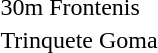<table>
<tr>
<td>30m Frontenis<br></td>
<td></td>
<td></td>
<td></td>
</tr>
<tr>
<td>Trinquete Goma<br></td>
<td></td>
<td></td>
<td></td>
</tr>
</table>
